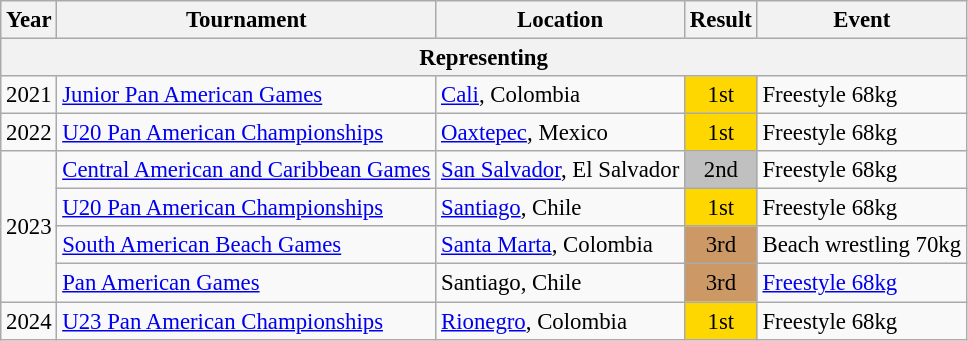<table class="wikitable" style="font-size:95%;">
<tr>
<th>Year</th>
<th>Tournament</th>
<th>Location</th>
<th>Result</th>
<th>Event</th>
</tr>
<tr>
<th colspan=6>Representing </th>
</tr>
<tr>
<td>2021</td>
<td><a href='#'>Junior Pan American Games</a></td>
<td><a href='#'>Cali</a>, Colombia</td>
<td align="center" bgcolor="gold">1st</td>
<td>Freestyle 68kg</td>
</tr>
<tr>
<td>2022</td>
<td><a href='#'>U20 Pan American Championships</a></td>
<td><a href='#'>Oaxtepec</a>, Mexico</td>
<td align="center" bgcolor="gold">1st</td>
<td>Freestyle 68kg</td>
</tr>
<tr>
<td rowspan=4>2023</td>
<td><a href='#'>Central American and Caribbean Games</a></td>
<td><a href='#'>San Salvador</a>, El Salvador</td>
<td align="center" bgcolor="silver">2nd</td>
<td>Freestyle 68kg</td>
</tr>
<tr>
<td><a href='#'>U20 Pan American Championships</a></td>
<td><a href='#'>Santiago</a>, Chile</td>
<td align="center" bgcolor="gold">1st</td>
<td>Freestyle 68kg</td>
</tr>
<tr>
<td><a href='#'>South American Beach Games</a></td>
<td><a href='#'>Santa Marta</a>, Colombia</td>
<td align="center" bgcolor="cc9966">3rd</td>
<td>Beach wrestling 70kg</td>
</tr>
<tr>
<td><a href='#'>Pan American Games</a></td>
<td>Santiago, Chile</td>
<td align="center" bgcolor="cc9966">3rd</td>
<td><a href='#'>Freestyle 68kg</a></td>
</tr>
<tr>
<td>2024</td>
<td><a href='#'>U23 Pan American Championships</a></td>
<td><a href='#'>Rionegro</a>, Colombia</td>
<td align="center" bgcolor="gold">1st</td>
<td>Freestyle 68kg</td>
</tr>
</table>
